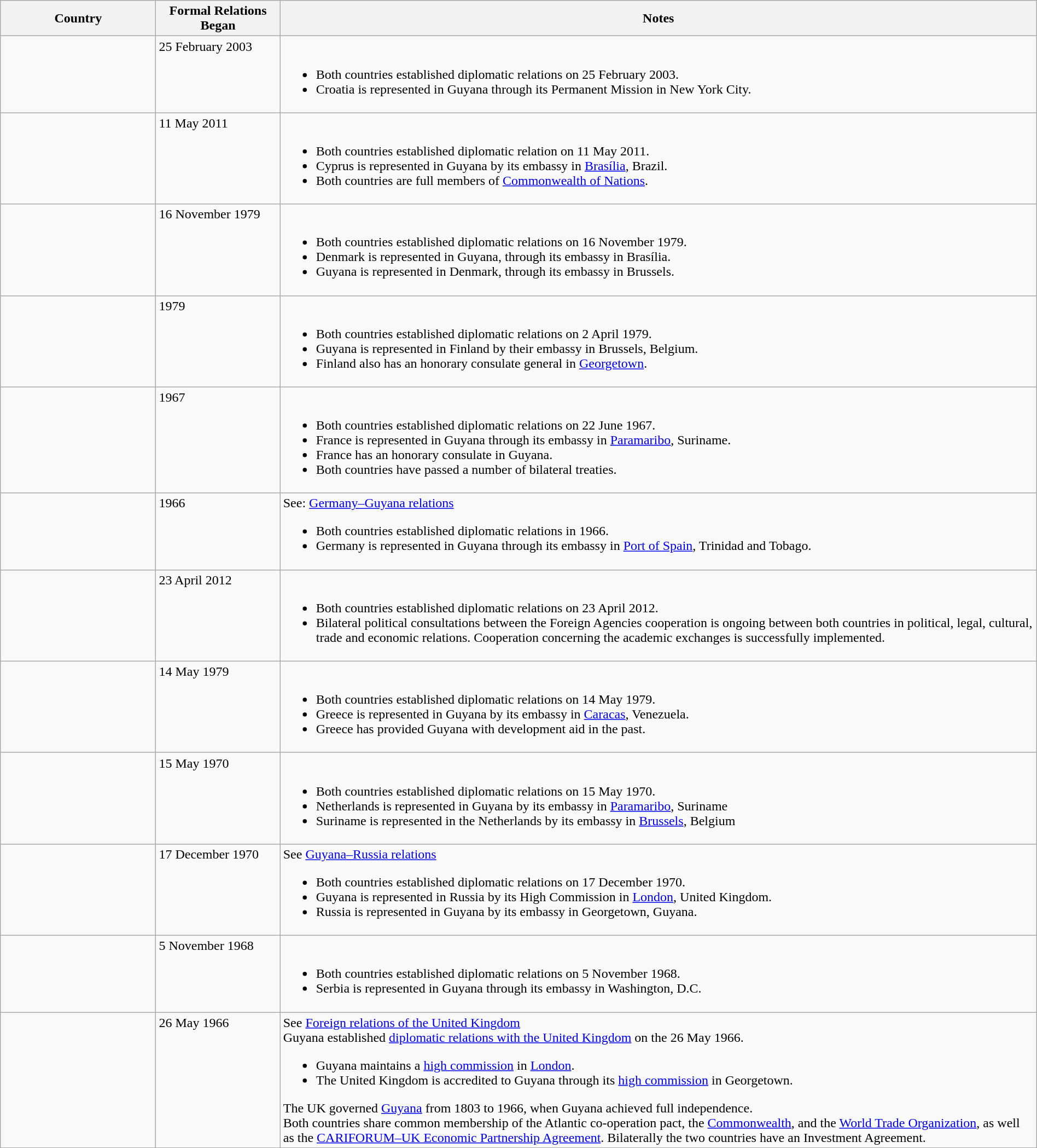<table class="wikitable sortable" style="width:100%; margin:auto;">
<tr>
<th style="width:15%;">Country</th>
<th style="width:12%;">Formal Relations Began</th>
<th>Notes</th>
</tr>
<tr valign="top">
<td></td>
<td>25 February 2003</td>
<td><br><ul><li>Both countries established diplomatic relations on 25 February 2003.</li><li>Croatia is represented in Guyana through its Permanent Mission in New York City.</li></ul></td>
</tr>
<tr valign="top">
<td></td>
<td>11 May 2011</td>
<td><br><ul><li>Both countries established diplomatic relation on 11 May 2011.</li><li>Cyprus is represented in Guyana by its embassy in <a href='#'>Brasília</a>, Brazil.</li><li>Both countries are full members of <a href='#'>Commonwealth of Nations</a>.</li></ul></td>
</tr>
<tr valign="top">
<td></td>
<td>16 November 1979</td>
<td><br><ul><li>Both countries established diplomatic relations on 16 November 1979.</li><li>Denmark is represented in Guyana, through its embassy in Brasília.</li><li>Guyana is represented in Denmark, through its embassy in Brussels.</li></ul></td>
</tr>
<tr valign="top">
<td></td>
<td>1979</td>
<td><br><ul><li>Both countries established diplomatic relations on 2 April 1979.</li><li>Guyana is represented in Finland by their embassy in Brussels, Belgium.</li><li>Finland also has an honorary consulate general in <a href='#'>Georgetown</a>.</li></ul></td>
</tr>
<tr valign="top">
<td></td>
<td>1967</td>
<td><br><ul><li>Both countries established diplomatic relations on 22 June 1967.</li><li>France is represented in Guyana through its embassy in <a href='#'>Paramaribo</a>, Suriname.</li><li>France has an honorary consulate in Guyana.</li><li>Both countries have passed a number of bilateral treaties.</li></ul></td>
</tr>
<tr valign="top">
<td></td>
<td>1966</td>
<td>See: <a href='#'>Germany–Guyana relations</a><br><ul><li>Both countries established diplomatic relations in 1966.</li><li>Germany is represented in Guyana through its embassy in <a href='#'>Port of Spain</a>, Trinidad and Tobago.</li></ul></td>
</tr>
<tr valign="top">
<td></td>
<td>23 April 2012</td>
<td><br><ul><li>Both countries established diplomatic relations on 23 April 2012.</li><li>Bilateral political consultations between the Foreign Agencies cooperation is ongoing between both countries in political, legal, cultural, trade and economic relations. Cooperation concerning the academic exchanges is successfully implemented.</li></ul></td>
</tr>
<tr valign="top">
<td></td>
<td>14 May 1979</td>
<td><br><ul><li>Both countries established diplomatic relations on 14 May 1979.</li><li>Greece is represented in Guyana by its embassy in <a href='#'>Caracas</a>, Venezuela.</li><li>Greece has provided Guyana with development aid in the past.</li></ul></td>
</tr>
<tr valign="top">
<td></td>
<td>15 May 1970</td>
<td><br><ul><li>Both countries established diplomatic relations on 15 May 1970.</li><li>Netherlands is represented in Guyana by its embassy in <a href='#'>Paramaribo</a>, Suriname</li><li>Suriname is represented in the Netherlands by its embassy in <a href='#'>Brussels</a>, Belgium</li></ul></td>
</tr>
<tr valign="top">
<td></td>
<td>17 December 1970</td>
<td>See <a href='#'>Guyana–Russia relations</a><br><ul><li>Both countries established diplomatic relations on 17 December 1970.</li><li>Guyana is represented in Russia by its High Commission in <a href='#'>London</a>, United Kingdom.</li><li>Russia is represented in Guyana by its embassy in Georgetown, Guyana.</li></ul></td>
</tr>
<tr valign="top">
<td></td>
<td>5 November 1968</td>
<td><br><ul><li>Both countries established diplomatic relations on 5 November 1968.</li><li>Serbia is represented in Guyana through its embassy in Washington, D.C.</li></ul></td>
</tr>
<tr valign="top">
<td></td>
<td>26 May 1966</td>
<td>See <a href='#'>Foreign relations of the United Kingdom</a><br>Guyana established <a href='#'>diplomatic relations with the United Kingdom</a> on the 26 May 1966.<ul><li>Guyana maintains a <a href='#'>high commission</a> in <a href='#'>London</a>.</li><li>The United Kingdom is accredited to Guyana through its <a href='#'>high commission</a> in Georgetown.</li></ul>The UK governed <a href='#'>Guyana</a> from 1803 to 1966, when Guyana achieved full independence.<br>Both countries share common membership of the Atlantic co-operation pact, the <a href='#'>Commonwealth</a>, and the <a href='#'>World Trade Organization</a>, as well as the <a href='#'>CARIFORUM–UK Economic Partnership Agreement</a>. Bilaterally the two countries have an Investment Agreement.</td>
</tr>
</table>
